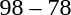<table style="text-align:center">
<tr>
<th width=200></th>
<th width=100></th>
<th width=200></th>
<th></th>
</tr>
<tr>
<td align=right><strong></strong></td>
<td>98 – 78</td>
<td align=left></td>
</tr>
</table>
